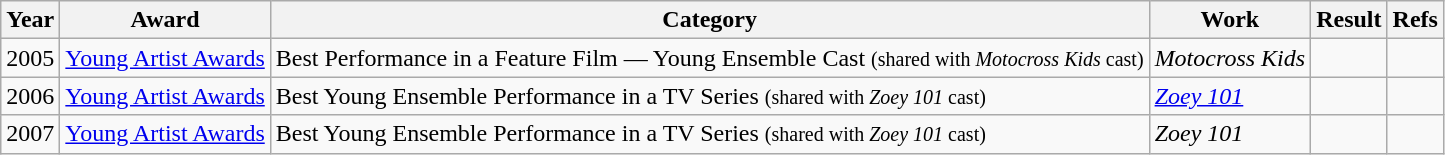<table class=wikitable>
<tr>
<th>Year</th>
<th>Award</th>
<th>Category</th>
<th>Work</th>
<th>Result</th>
<th>Refs</th>
</tr>
<tr>
<td>2005</td>
<td><a href='#'>Young Artist Awards</a></td>
<td>Best Performance in a Feature Film — Young Ensemble Cast <small>(shared with <em>Motocross Kids</em> cast)</small></td>
<td><em>Motocross Kids</em></td>
<td></td>
<td style="text-align:center;"></td>
</tr>
<tr>
<td>2006</td>
<td><a href='#'>Young Artist Awards</a></td>
<td>Best Young Ensemble Performance in a TV Series <small>(shared with <em>Zoey 101</em> cast)</small></td>
<td><em><a href='#'>Zoey 101</a></em></td>
<td></td>
<td style="text-align:center;"></td>
</tr>
<tr>
<td>2007</td>
<td><a href='#'>Young Artist Awards</a></td>
<td>Best Young Ensemble Performance in a TV Series <small>(shared with <em>Zoey 101</em> cast)</small></td>
<td><em>Zoey 101</em></td>
<td></td>
<td style="text-align:center;"></td>
</tr>
</table>
